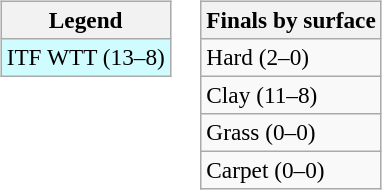<table>
<tr valign=top>
<td><br><table class=wikitable style=font-size:97%>
<tr>
<th>Legend</th>
</tr>
<tr bgcolor=cffcff>
<td>ITF WTT (13–8)</td>
</tr>
</table>
</td>
<td><br><table class=wikitable style=font-size:97%>
<tr>
<th>Finals by surface</th>
</tr>
<tr>
<td>Hard (2–0)</td>
</tr>
<tr>
<td>Clay (11–8)</td>
</tr>
<tr>
<td>Grass (0–0)</td>
</tr>
<tr>
<td>Carpet (0–0)</td>
</tr>
</table>
</td>
</tr>
</table>
